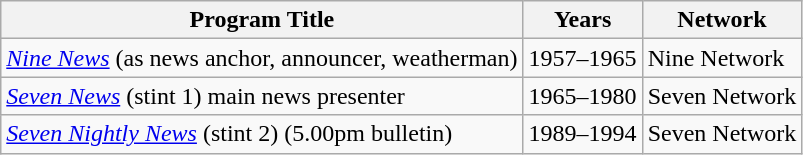<table class="wikitable">
<tr>
<th>Program Title</th>
<th>Years</th>
<th>Network</th>
</tr>
<tr>
<td><em><a href='#'>Nine News</a></em> (as news anchor, announcer, weatherman)</td>
<td>1957–1965</td>
<td>Nine  Network</td>
</tr>
<tr>
<td><em><a href='#'>Seven News</a></em> (stint 1) main news presenter</td>
<td>1965–1980</td>
<td>Seven Network</td>
</tr>
<tr>
<td><em><a href='#'>Seven Nightly News</a></em> (stint 2) (5.00pm bulletin)</td>
<td>1989–1994</td>
<td>Seven Network</td>
</tr>
</table>
